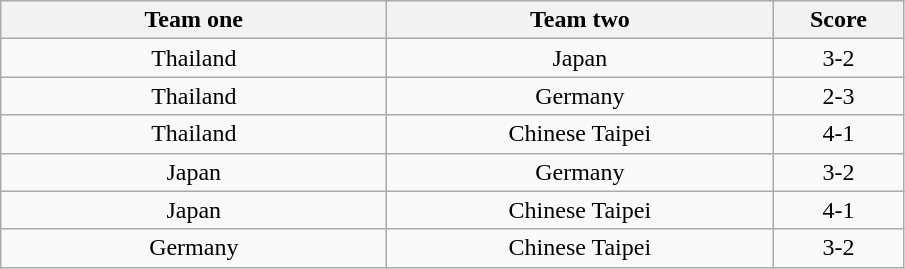<table class="wikitable" style="text-align: center">
<tr>
<th width=250>Team one</th>
<th width=250>Team two</th>
<th width=80>Score</th>
</tr>
<tr>
<td> Thailand</td>
<td> Japan</td>
<td>3-2</td>
</tr>
<tr>
<td> Thailand</td>
<td> Germany</td>
<td>2-3</td>
</tr>
<tr>
<td> Thailand</td>
<td> Chinese Taipei</td>
<td>4-1</td>
</tr>
<tr>
<td> Japan</td>
<td> Germany</td>
<td>3-2</td>
</tr>
<tr>
<td> Japan</td>
<td> Chinese Taipei</td>
<td>4-1</td>
</tr>
<tr>
<td> Germany</td>
<td> Chinese Taipei</td>
<td>3-2</td>
</tr>
</table>
